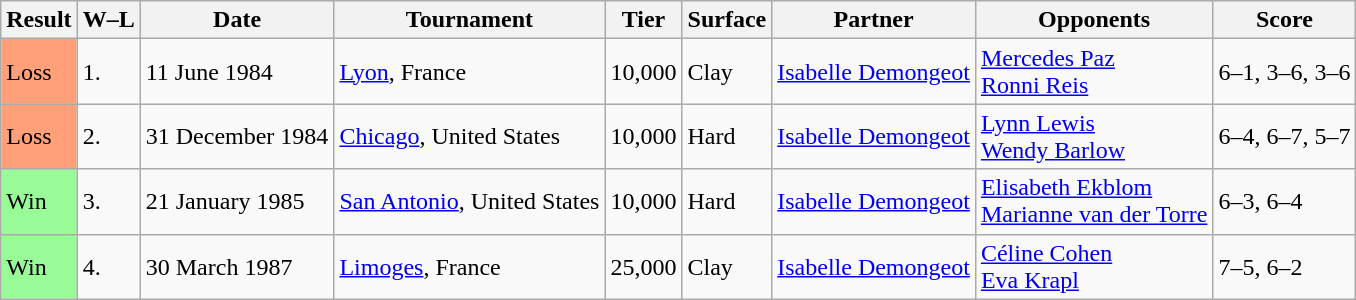<table class="wikitable sortable">
<tr>
<th>Result</th>
<th class="unsortable">W–L</th>
<th>Date</th>
<th>Tournament</th>
<th>Tier</th>
<th>Surface</th>
<th>Partner</th>
<th>Opponents</th>
<th class="unsortable">Score</th>
</tr>
<tr>
<td style="background:#ffa07a;">Loss</td>
<td>1.</td>
<td>11 June 1984</td>
<td><a href='#'>Lyon</a>, France</td>
<td>10,000</td>
<td>Clay</td>
<td> <a href='#'>Isabelle Demongeot</a></td>
<td> <a href='#'>Mercedes Paz</a> <br>  <a href='#'>Ronni Reis</a></td>
<td>6–1, 3–6, 3–6</td>
</tr>
<tr>
<td style="background:#ffa07a;">Loss</td>
<td>2.</td>
<td>31 December 1984</td>
<td><a href='#'>Chicago</a>, United States</td>
<td>10,000</td>
<td>Hard</td>
<td> <a href='#'>Isabelle Demongeot</a></td>
<td> <a href='#'>Lynn Lewis</a> <br>  <a href='#'>Wendy Barlow</a></td>
<td>6–4, 6–7, 5–7</td>
</tr>
<tr>
<td style="background:#98fb98;">Win</td>
<td>3.</td>
<td>21 January 1985</td>
<td><a href='#'>San Antonio</a>, United States</td>
<td>10,000</td>
<td>Hard</td>
<td> <a href='#'>Isabelle Demongeot</a></td>
<td> <a href='#'>Elisabeth Ekblom</a> <br>  <a href='#'>Marianne van der Torre</a></td>
<td>6–3, 6–4</td>
</tr>
<tr>
<td style="background:#98fb98;">Win</td>
<td>4.</td>
<td>30 March 1987</td>
<td><a href='#'>Limoges</a>, France</td>
<td>25,000</td>
<td>Clay</td>
<td> <a href='#'>Isabelle Demongeot</a></td>
<td> <a href='#'>Céline Cohen</a> <br>  <a href='#'>Eva Krapl</a></td>
<td>7–5, 6–2</td>
</tr>
</table>
